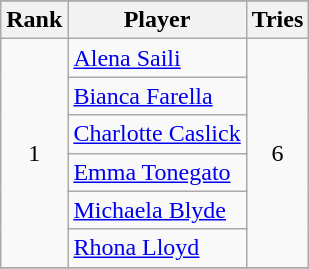<table class="wikitable sortable">
<tr>
</tr>
<tr>
<th>Rank</th>
<th>Player</th>
<th>Tries</th>
</tr>
<tr>
<td align=center rowspan=6>1</td>
<td> <a href='#'>Alena Saili</a></td>
<td align=center rowspan=6>6</td>
</tr>
<tr>
<td> <a href='#'>Bianca Farella</a></td>
</tr>
<tr>
<td> <a href='#'>Charlotte Caslick</a></td>
</tr>
<tr>
<td> <a href='#'>Emma Tonegato</a></td>
</tr>
<tr>
<td> <a href='#'>Michaela Blyde</a></td>
</tr>
<tr>
<td> <a href='#'>Rhona Lloyd</a></td>
</tr>
<tr>
</tr>
</table>
